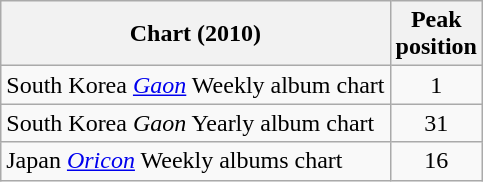<table class="wikitable sortable">
<tr>
<th>Chart (2010)</th>
<th>Peak<br>position</th>
</tr>
<tr>
<td>South Korea <em><a href='#'>Gaon</a></em> Weekly album chart</td>
<td align="center">1</td>
</tr>
<tr>
<td>South Korea <em>Gaon</em> Yearly album chart</td>
<td align="center">31</td>
</tr>
<tr>
<td>Japan <em><a href='#'>Oricon</a></em> Weekly albums chart</td>
<td align="center">16</td>
</tr>
</table>
